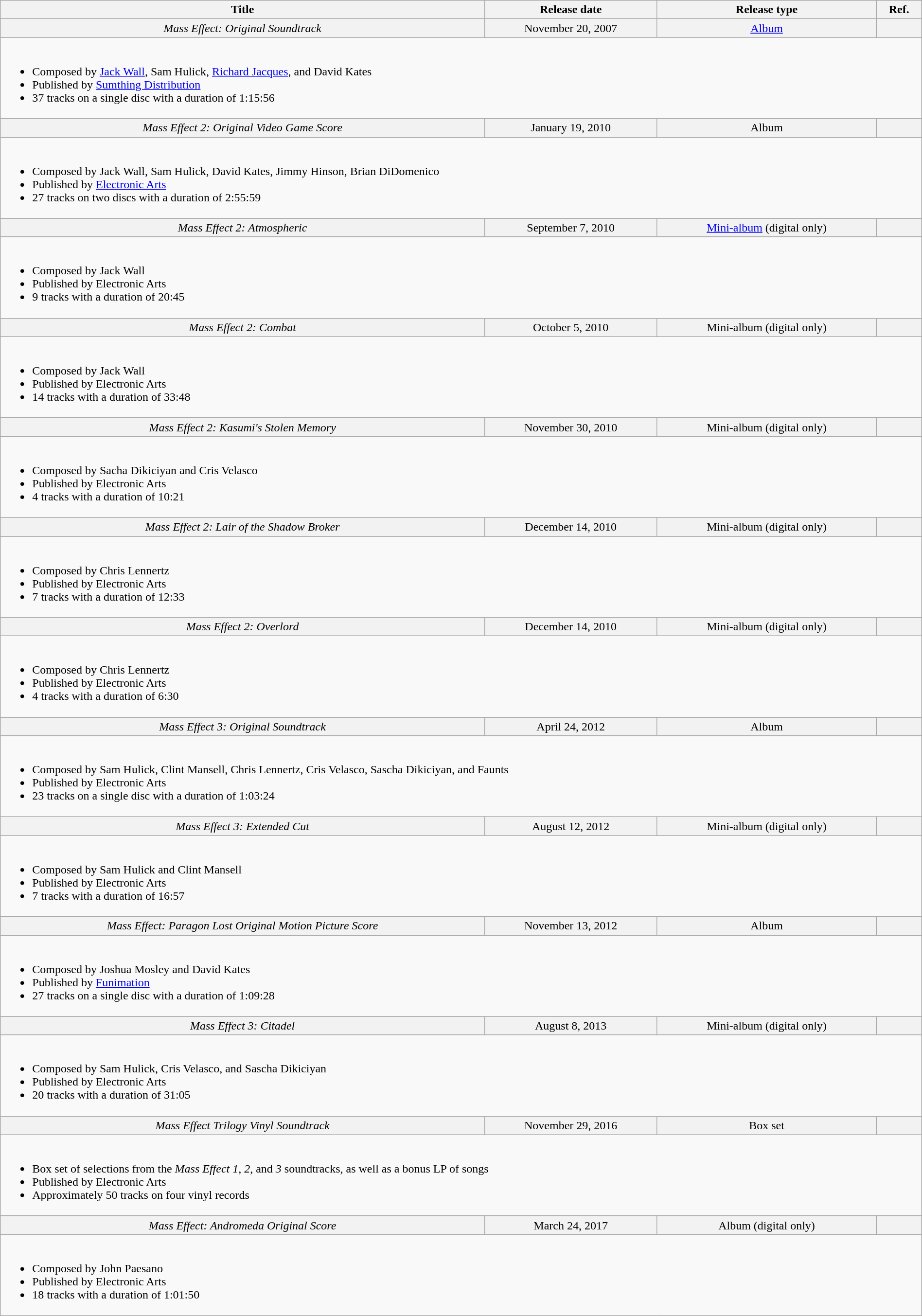<table class="wikitable" width="100%">
<tr style="text-align: center;">
<th scope="col">Title</th>
<th scope="col">Release date</th>
<th scope="col">Release type</th>
<th scope="col" class="unsortable">Ref.</th>
</tr>
<tr bgcolor="#F2F2F2" align="center">
<th scope="row" style="font-weight:normal;"><em>Mass Effect: Original Soundtrack</em></th>
<td>November 20, 2007</td>
<td><a href='#'>Album</a></td>
<td></td>
</tr>
<tr>
<td colspan="4"><br><ul><li>Composed by <a href='#'>Jack Wall</a>, Sam Hulick, <a href='#'>Richard Jacques</a>, and David Kates</li><li>Published by <a href='#'>Sumthing Distribution</a></li><li>37 tracks on a single disc with a duration of 1:15:56</li></ul></td>
</tr>
<tr bgcolor="#F2F2F2" align="center">
<th scope="row" style="font-weight:normal;"><em>Mass Effect 2: Original Video Game Score</em></th>
<td>January 19, 2010</td>
<td>Album</td>
<td></td>
</tr>
<tr>
<td colspan="4"><br><ul><li>Composed by Jack Wall, Sam Hulick, David Kates, Jimmy Hinson, Brian DiDomenico</li><li>Published by <a href='#'>Electronic Arts</a></li><li>27 tracks on two discs with a duration of 2:55:59</li></ul></td>
</tr>
<tr bgcolor="#F2F2F2" align="center">
<th scope="row" style="font-weight:normal;"><em>Mass Effect 2: Atmospheric</em></th>
<td>September 7, 2010</td>
<td><a href='#'>Mini-album</a> (digital only)</td>
<td></td>
</tr>
<tr>
<td colspan="4"><br><ul><li>Composed by Jack Wall</li><li>Published by Electronic Arts</li><li>9 tracks with a duration of 20:45</li></ul></td>
</tr>
<tr bgcolor="#F2F2F2" align="center">
<th scope="row" style="font-weight:normal;"><em>Mass Effect 2: Combat</em></th>
<td>October 5, 2010</td>
<td>Mini-album (digital only)</td>
<td></td>
</tr>
<tr>
<td colspan="4"><br><ul><li>Composed by Jack Wall</li><li>Published by Electronic Arts</li><li>14 tracks with a duration of 33:48</li></ul></td>
</tr>
<tr bgcolor="#F2F2F2" align="center">
<th scope="row" style="font-weight:normal;"><em>Mass Effect 2: Kasumi's Stolen Memory</em></th>
<td>November 30, 2010</td>
<td>Mini-album (digital only)</td>
<td></td>
</tr>
<tr>
<td colspan="4"><br><ul><li>Composed by Sacha Dikiciyan and Cris Velasco</li><li>Published by Electronic Arts</li><li>4 tracks with a duration of 10:21</li></ul></td>
</tr>
<tr bgcolor="#F2F2F2" align="center">
<th scope="row" style="font-weight:normal;"><em>Mass Effect 2: Lair of the Shadow Broker</em></th>
<td>December 14, 2010</td>
<td>Mini-album (digital only)</td>
<td></td>
</tr>
<tr>
<td colspan="4"><br><ul><li>Composed by Chris Lennertz</li><li>Published by Electronic Arts</li><li>7 tracks with a duration of 12:33</li></ul></td>
</tr>
<tr bgcolor="#F2F2F2" align="center">
<th scope="row" style="font-weight:normal;"><em>Mass Effect 2: Overlord</em></th>
<td>December 14, 2010</td>
<td>Mini-album (digital only)</td>
<td></td>
</tr>
<tr>
<td colspan="4"><br><ul><li>Composed by Chris Lennertz</li><li>Published by Electronic Arts</li><li>4 tracks with a duration of 6:30</li></ul></td>
</tr>
<tr bgcolor="#F2F2F2" align="center">
<th scope="row" style="font-weight:normal;"><em>Mass Effect 3: Original Soundtrack</em></th>
<td>April 24, 2012</td>
<td>Album</td>
<td></td>
</tr>
<tr>
<td colspan="4"><br><ul><li>Composed by Sam Hulick, Clint Mansell, Chris Lennertz, Cris Velasco, Sascha Dikiciyan, and Faunts</li><li>Published by Electronic Arts</li><li>23 tracks on a single disc with a duration of 1:03:24</li></ul></td>
</tr>
<tr bgcolor="#F2F2F2" align="center">
<th scope="row" style="font-weight:normal;"><em>Mass Effect 3: Extended Cut</em></th>
<td>August 12, 2012</td>
<td>Mini-album (digital only)</td>
<td></td>
</tr>
<tr>
<td colspan="4"><br><ul><li>Composed by Sam Hulick and Clint Mansell</li><li>Published by Electronic Arts</li><li>7 tracks with a duration of 16:57</li></ul></td>
</tr>
<tr bgcolor="#F2F2F2" align="center">
<th scope="row" style="font-weight:normal;"><em>Mass Effect: Paragon Lost Original Motion Picture Score</em></th>
<td>November 13, 2012</td>
<td>Album</td>
<td></td>
</tr>
<tr>
<td colspan="4"><br><ul><li>Composed by Joshua Mosley and David Kates</li><li>Published by <a href='#'>Funimation</a></li><li>27 tracks on a single disc with a duration of 1:09:28</li></ul></td>
</tr>
<tr bgcolor="#F2F2F2" align="center">
<th scope="row" style="font-weight:normal;"><em>Mass Effect 3: Citadel</em></th>
<td>August 8, 2013</td>
<td>Mini-album (digital only)</td>
<td></td>
</tr>
<tr>
<td colspan="4"><br><ul><li>Composed by Sam Hulick, Cris Velasco, and Sascha Dikiciyan</li><li>Published by Electronic Arts</li><li>20 tracks with a duration of 31:05</li></ul></td>
</tr>
<tr bgcolor="#F2F2F2" align="center">
<th scope="row" style="font-weight:normal;"><em>Mass Effect Trilogy Vinyl Soundtrack</em></th>
<td>November 29, 2016</td>
<td>Box set</td>
<td></td>
</tr>
<tr>
<td colspan="4"><br><ul><li>Box set of selections from the <em>Mass Effect 1</em>, <em>2</em>, and <em>3</em> soundtracks, as well as a bonus LP of songs</li><li>Published by Electronic Arts</li><li>Approximately 50 tracks on four vinyl records</li></ul></td>
</tr>
<tr bgcolor="#F2F2F2" align="center">
<th scope="row" style="font-weight:normal;"><em>Mass Effect: Andromeda Original Score</em></th>
<td>March 24, 2017</td>
<td>Album (digital only)</td>
<td></td>
</tr>
<tr>
<td colspan="4"><br><ul><li>Composed by John Paesano</li><li>Published by Electronic Arts</li><li>18 tracks with a duration of 1:01:50</li></ul></td>
</tr>
</table>
